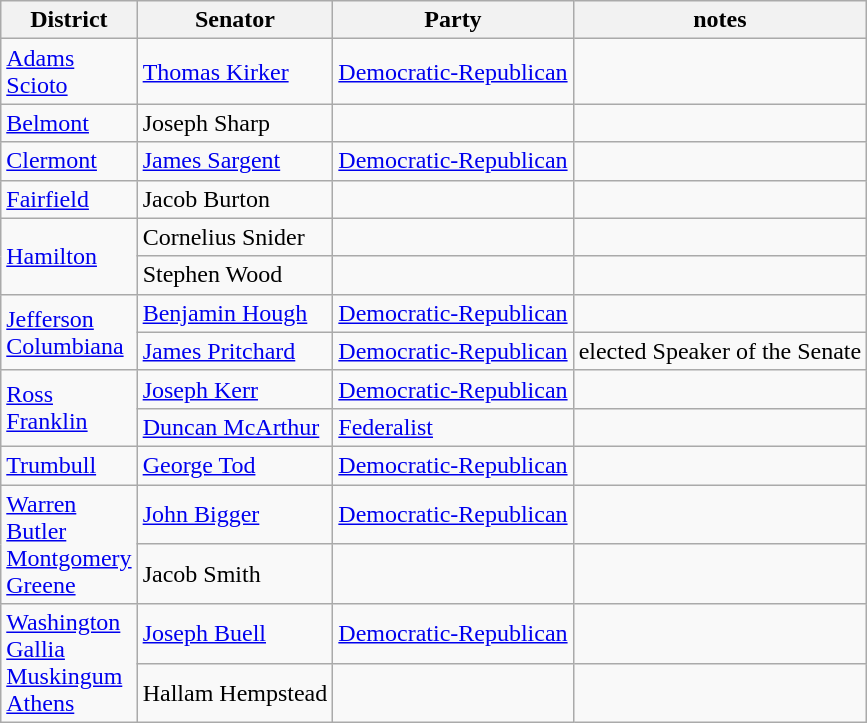<table class="wikitable">
<tr>
<th>District</th>
<th>Senator</th>
<th>Party</th>
<th>notes</th>
</tr>
<tr>
<td><a href='#'>Adams</a><br><a href='#'>Scioto</a></td>
<td><a href='#'>Thomas Kirker</a></td>
<td><a href='#'>Democratic-Republican</a></td>
<td></td>
</tr>
<tr>
<td><a href='#'>Belmont</a></td>
<td>Joseph Sharp</td>
<td></td>
<td></td>
</tr>
<tr>
<td><a href='#'>Clermont</a></td>
<td><a href='#'>James Sargent</a></td>
<td><a href='#'>Democratic-Republican</a></td>
<td></td>
</tr>
<tr>
<td><a href='#'>Fairfield</a></td>
<td>Jacob Burton</td>
<td></td>
<td></td>
</tr>
<tr>
<td rowspan=2><a href='#'>Hamilton</a></td>
<td>Cornelius Snider</td>
<td></td>
<td></td>
</tr>
<tr>
<td>Stephen Wood</td>
<td></td>
<td></td>
</tr>
<tr>
<td rowspan=2><a href='#'>Jefferson</a><br><a href='#'>Columbiana</a></td>
<td><a href='#'>Benjamin Hough</a></td>
<td><a href='#'>Democratic-Republican</a></td>
<td></td>
</tr>
<tr>
<td><a href='#'>James Pritchard</a></td>
<td><a href='#'>Democratic-Republican</a></td>
<td>elected Speaker of the Senate</td>
</tr>
<tr>
<td rowspan=2><a href='#'>Ross</a><br><a href='#'>Franklin</a></td>
<td><a href='#'>Joseph Kerr</a></td>
<td><a href='#'>Democratic-Republican</a></td>
<td></td>
</tr>
<tr>
<td><a href='#'>Duncan McArthur</a></td>
<td><a href='#'>Federalist</a></td>
<td></td>
</tr>
<tr>
<td><a href='#'>Trumbull</a></td>
<td><a href='#'>George Tod</a></td>
<td><a href='#'>Democratic-Republican</a></td>
<td></td>
</tr>
<tr>
<td rowspan=2><a href='#'>Warren</a><br><a href='#'>Butler</a><br><a href='#'>Montgomery</a><br><a href='#'>Greene</a></td>
<td><a href='#'>John Bigger</a></td>
<td><a href='#'>Democratic-Republican</a></td>
<td></td>
</tr>
<tr>
<td>Jacob Smith</td>
<td></td>
<td></td>
</tr>
<tr>
<td rowspan=2><a href='#'>Washington</a><br><a href='#'>Gallia</a><br><a href='#'>Muskingum</a><br><a href='#'>Athens</a></td>
<td><a href='#'>Joseph Buell</a></td>
<td><a href='#'>Democratic-Republican</a></td>
<td></td>
</tr>
<tr>
<td>Hallam Hempstead</td>
<td></td>
<td></td>
</tr>
</table>
